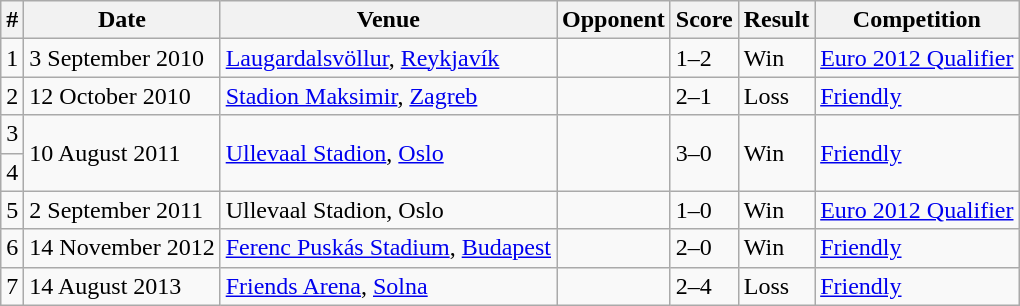<table class="wikitable">
<tr>
<th>#</th>
<th>Date</th>
<th>Venue</th>
<th>Opponent</th>
<th>Score</th>
<th>Result</th>
<th>Competition</th>
</tr>
<tr>
<td>1</td>
<td>3 September 2010</td>
<td><a href='#'>Laugardalsvöllur</a>, <a href='#'>Reykjavík</a></td>
<td></td>
<td>1–2</td>
<td>Win</td>
<td><a href='#'>Euro 2012 Qualifier</a></td>
</tr>
<tr>
<td>2</td>
<td>12 October 2010</td>
<td><a href='#'>Stadion Maksimir</a>, <a href='#'>Zagreb</a></td>
<td></td>
<td>2–1</td>
<td>Loss</td>
<td><a href='#'>Friendly</a></td>
</tr>
<tr>
<td>3</td>
<td rowspan=2>10 August 2011</td>
<td rowspan=2><a href='#'>Ullevaal Stadion</a>, <a href='#'>Oslo</a></td>
<td rowspan=2></td>
<td rowspan=2>3–0</td>
<td rowspan=2>Win</td>
<td rowspan=2><a href='#'>Friendly</a></td>
</tr>
<tr>
<td>4</td>
</tr>
<tr>
<td>5</td>
<td>2 September 2011</td>
<td>Ullevaal Stadion, Oslo</td>
<td></td>
<td>1–0</td>
<td>Win</td>
<td><a href='#'>Euro 2012 Qualifier</a></td>
</tr>
<tr>
<td>6</td>
<td>14 November 2012</td>
<td><a href='#'>Ferenc Puskás Stadium</a>, <a href='#'>Budapest</a></td>
<td></td>
<td>2–0</td>
<td>Win</td>
<td><a href='#'>Friendly</a></td>
</tr>
<tr>
<td>7</td>
<td>14 August 2013</td>
<td><a href='#'>Friends Arena</a>, <a href='#'>Solna</a></td>
<td></td>
<td>2–4</td>
<td>Loss</td>
<td><a href='#'>Friendly</a></td>
</tr>
</table>
